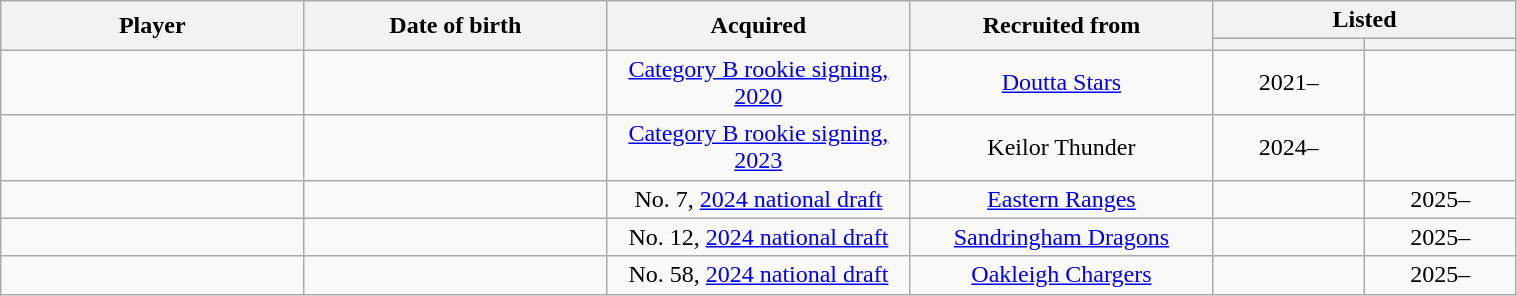<table class="wikitable sortable" style="text-align:center; width:80%;">
<tr>
<th rowspan="2" style="width:10%">Player</th>
<th rowspan="2" style="width:10%">Date of birth</th>
<th rowspan="2" style="width:10%">Acquired</th>
<th rowspan="2" style="width:10%">Recruited from</th>
<th colspan="2" style="width:10%">Listed</th>
</tr>
<tr>
<th style="width=5%;"></th>
<th style="width=5%;"></th>
</tr>
<tr>
<td align=left></td>
<td></td>
<td><a href='#'>Category B rookie signing, 2020</a></td>
<td><a href='#'>Doutta Stars</a></td>
<td>2021–</td>
<td></td>
</tr>
<tr>
<td align=left></td>
<td></td>
<td><a href='#'>Category B rookie signing, 2023</a></td>
<td>Keilor Thunder</td>
<td>2024–</td>
<td></td>
</tr>
<tr>
<td align=left></td>
<td></td>
<td>No. 7, <a href='#'>2024 national draft</a></td>
<td><a href='#'>Eastern Ranges</a></td>
<td></td>
<td>2025–</td>
</tr>
<tr>
<td align=left></td>
<td></td>
<td>No. 12, <a href='#'>2024 national draft</a></td>
<td><a href='#'>Sandringham Dragons</a></td>
<td></td>
<td>2025–</td>
</tr>
<tr>
<td align=left></td>
<td></td>
<td>No. 58, <a href='#'>2024 national draft</a></td>
<td><a href='#'>Oakleigh Chargers</a></td>
<td></td>
<td>2025–</td>
</tr>
</table>
